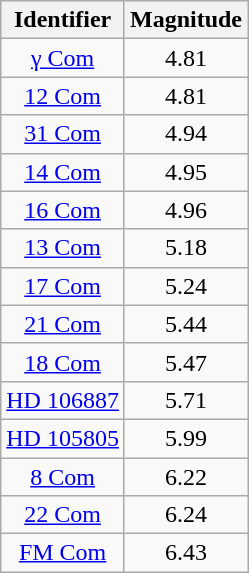<table class="wikitable" style="text-align:center;">
<tr>
<th>Identifier</th>
<th>Magnitude</th>
</tr>
<tr>
<td><a href='#'>γ Com</a></td>
<td>4.81</td>
</tr>
<tr>
<td><a href='#'>12 Com</a></td>
<td>4.81</td>
</tr>
<tr>
<td><a href='#'>31 Com</a></td>
<td>4.94</td>
</tr>
<tr>
<td><a href='#'>14 Com</a></td>
<td>4.95</td>
</tr>
<tr>
<td><a href='#'>16 Com</a></td>
<td>4.96</td>
</tr>
<tr>
<td><a href='#'>13 Com</a></td>
<td>5.18</td>
</tr>
<tr>
<td><a href='#'>17 Com</a></td>
<td>5.24</td>
</tr>
<tr>
<td><a href='#'>21 Com</a></td>
<td>5.44</td>
</tr>
<tr>
<td><a href='#'>18 Com</a></td>
<td>5.47</td>
</tr>
<tr>
<td><a href='#'>HD 106887</a></td>
<td>5.71</td>
</tr>
<tr>
<td><a href='#'>HD 105805</a></td>
<td>5.99</td>
</tr>
<tr>
<td><a href='#'>8 Com</a></td>
<td>6.22</td>
</tr>
<tr>
<td><a href='#'>22 Com</a></td>
<td>6.24</td>
</tr>
<tr>
<td><a href='#'>FM Com</a></td>
<td>6.43</td>
</tr>
</table>
